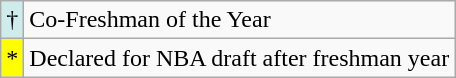<table class="wikitable">
<tr>
<td style="background-color:#CFECEC;">†</td>
<td>Co-Freshman of the Year</td>
</tr>
<tr>
<td style="background-color:#FFFF00;">*</td>
<td>Declared for NBA draft after freshman year</td>
</tr>
</table>
